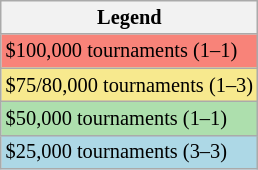<table class="wikitable" style="font-size:85%;">
<tr>
<th>Legend</th>
</tr>
<tr style="background:#f88379;">
<td>$100,000 tournaments (1–1)</td>
</tr>
<tr style="background:#f7e98e;">
<td>$75/80,000 tournaments (1–3)</td>
</tr>
<tr style="background:#addfad;">
<td>$50,000 tournaments (1–1)</td>
</tr>
<tr style="background:lightblue;">
<td>$25,000 tournaments (3–3)</td>
</tr>
</table>
